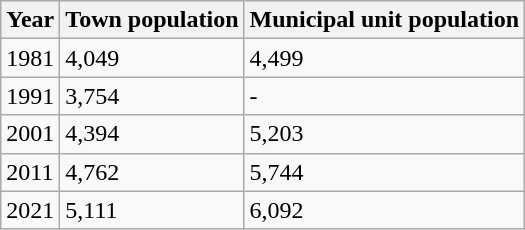<table class="wikitable">
<tr>
<th>Year</th>
<th>Town population</th>
<th>Municipal unit population</th>
</tr>
<tr>
<td>1981</td>
<td>4,049</td>
<td>4,499</td>
</tr>
<tr>
<td>1991</td>
<td>3,754</td>
<td>-</td>
</tr>
<tr>
<td>2001</td>
<td>4,394</td>
<td>5,203</td>
</tr>
<tr>
<td>2011</td>
<td>4,762</td>
<td>5,744</td>
</tr>
<tr>
<td>2021</td>
<td>5,111</td>
<td>6,092</td>
</tr>
</table>
